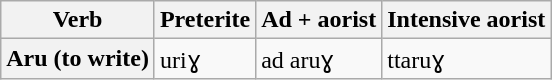<table class="wikitable">
<tr>
<th>Verb</th>
<th>Preterite</th>
<th>Ad + aorist</th>
<th>Intensive aorist</th>
</tr>
<tr>
<th>Aru (to write)</th>
<td>uriɣ</td>
<td>ad aruɣ</td>
<td>ttaruɣ</td>
</tr>
</table>
